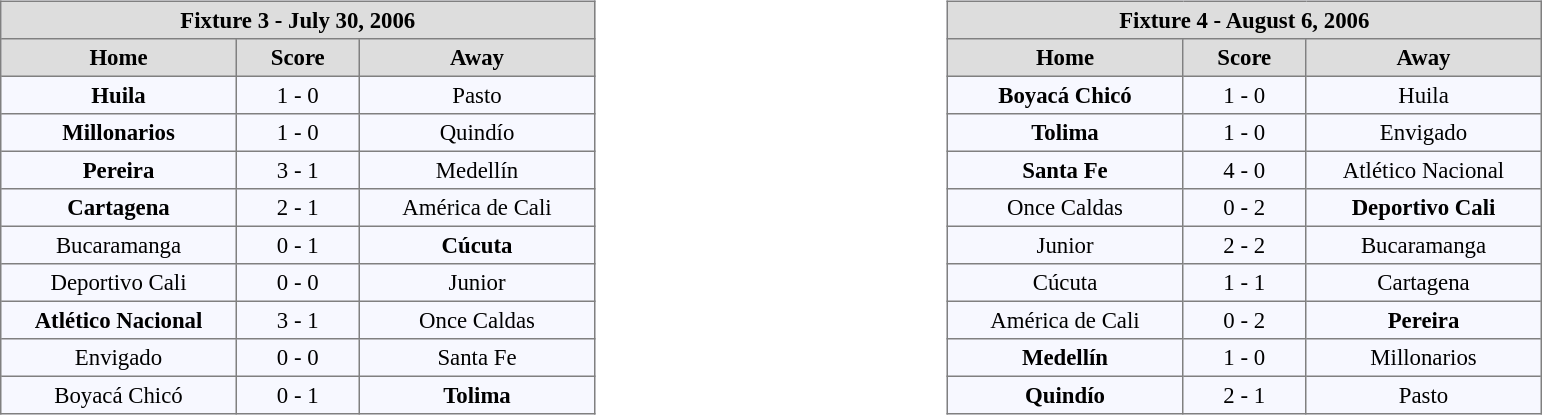<table width=100%>
<tr>
<td valign=top width=50% align=left><br><table align=center bgcolor="#f7f8ff" cellpadding="3" cellspacing="0" border="1" style="font-size: 95%; border: gray solid 1px; border-collapse: collapse;">
<tr align=center bgcolor=#DDDDDD style="color:black;">
<th colspan=3 align=center>Fixture 3 - July 30, 2006</th>
</tr>
<tr align=center bgcolor=#DDDDDD style="color:black;">
<th width="150">Home</th>
<th width="75">Score</th>
<th width="150">Away</th>
</tr>
<tr align=center>
<td><strong>Huila</strong></td>
<td>1 - 0</td>
<td>Pasto</td>
</tr>
<tr align=center>
<td><strong>Millonarios</strong></td>
<td>1 - 0</td>
<td>Quindío</td>
</tr>
<tr align=center>
<td><strong>Pereira</strong></td>
<td>3 - 1</td>
<td>Medellín</td>
</tr>
<tr align=center>
<td><strong>Cartagena</strong></td>
<td>2 - 1</td>
<td>América de Cali</td>
</tr>
<tr align=center>
<td>Bucaramanga</td>
<td>0 - 1</td>
<td><strong>Cúcuta</strong></td>
</tr>
<tr align=center>
<td>Deportivo Cali</td>
<td>0 - 0</td>
<td>Junior</td>
</tr>
<tr align=center>
<td><strong>Atlético Nacional</strong></td>
<td>3 - 1</td>
<td>Once Caldas</td>
</tr>
<tr align=center>
<td>Envigado</td>
<td>0 - 0</td>
<td>Santa Fe</td>
</tr>
<tr align=center>
<td>Boyacá Chicó</td>
<td>0 - 1</td>
<td><strong>Tolima</strong></td>
</tr>
</table>
</td>
<td valign=top width=50% align=left><br><table align=center bgcolor="#f7f8ff" cellpadding="3" cellspacing="0" border="1" style="font-size: 95%; border: gray solid 1px; border-collapse: collapse;">
<tr align=center bgcolor=#DDDDDD style="color:black;">
<th colspan=3 align=center>Fixture 4 - August 6, 2006</th>
</tr>
<tr align=center bgcolor=#DDDDDD style="color:black;">
<th width="150">Home</th>
<th width="75">Score</th>
<th width="150">Away</th>
</tr>
<tr align=center>
<td><strong>Boyacá Chicó</strong></td>
<td>1 - 0</td>
<td>Huila</td>
</tr>
<tr align=center>
<td><strong>Tolima</strong></td>
<td>1 - 0</td>
<td>Envigado</td>
</tr>
<tr align=center>
<td><strong>Santa Fe</strong></td>
<td>4 - 0</td>
<td>Atlético Nacional</td>
</tr>
<tr align=center>
<td>Once Caldas</td>
<td>0 - 2</td>
<td><strong>Deportivo Cali</strong></td>
</tr>
<tr align=center>
<td>Junior</td>
<td>2 - 2</td>
<td>Bucaramanga</td>
</tr>
<tr align=center>
<td>Cúcuta</td>
<td>1 - 1</td>
<td>Cartagena</td>
</tr>
<tr align=center>
<td>América de Cali</td>
<td>0 - 2</td>
<td><strong>Pereira</strong></td>
</tr>
<tr align=center>
<td><strong>Medellín</strong></td>
<td>1 - 0</td>
<td>Millonarios</td>
</tr>
<tr align=center>
<td><strong>Quindío</strong></td>
<td>2 - 1</td>
<td>Pasto</td>
</tr>
</table>
</td>
</tr>
</table>
